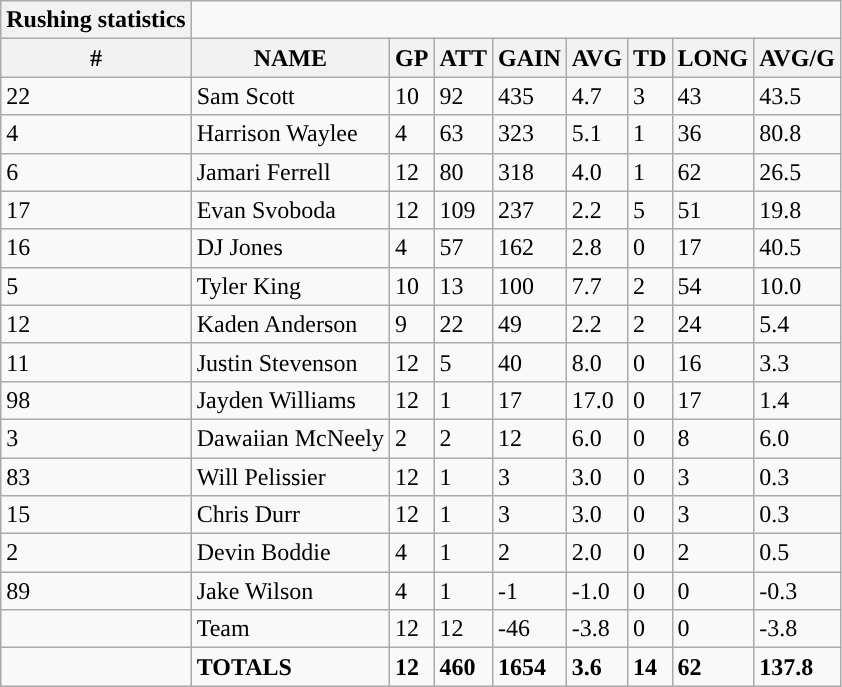<table class="wikitable collapsible">
<tr>
<th style="text-align:center; ">Rushing statistics</th>
</tr>
<tr>
<th>#</th>
<th>NAME</th>
<th>GP</th>
<th>ATT</th>
<th>GAIN</th>
<th>AVG</th>
<th>TD</th>
<th>LONG</th>
<th>AVG/G</th>
</tr>
<tr>
<td>22</td>
<td>Sam Scott</td>
<td>10</td>
<td>92</td>
<td>435</td>
<td>4.7</td>
<td>3</td>
<td>43</td>
<td>43.5</td>
</tr>
<tr>
<td>4</td>
<td>Harrison Waylee</td>
<td>4</td>
<td>63</td>
<td>323</td>
<td>5.1</td>
<td>1</td>
<td>36</td>
<td>80.8</td>
</tr>
<tr>
<td>6</td>
<td>Jamari Ferrell</td>
<td>12</td>
<td>80</td>
<td>318</td>
<td>4.0</td>
<td>1</td>
<td>62</td>
<td>26.5</td>
</tr>
<tr>
<td>17</td>
<td>Evan Svoboda</td>
<td>12</td>
<td>109</td>
<td>237</td>
<td>2.2</td>
<td>5</td>
<td>51</td>
<td>19.8</td>
</tr>
<tr>
<td>16</td>
<td>DJ Jones</td>
<td>4</td>
<td>57</td>
<td>162</td>
<td>2.8</td>
<td>0</td>
<td>17</td>
<td>40.5</td>
</tr>
<tr>
<td>5</td>
<td>Tyler King</td>
<td>10</td>
<td>13</td>
<td>100</td>
<td>7.7</td>
<td>2</td>
<td>54</td>
<td>10.0</td>
</tr>
<tr>
<td>12</td>
<td>Kaden Anderson</td>
<td>9</td>
<td>22</td>
<td>49</td>
<td>2.2</td>
<td>2</td>
<td>24</td>
<td>5.4</td>
</tr>
<tr>
<td>11</td>
<td>Justin Stevenson</td>
<td>12</td>
<td>5</td>
<td>40</td>
<td>8.0</td>
<td>0</td>
<td>16</td>
<td>3.3</td>
</tr>
<tr>
<td>98</td>
<td>Jayden Williams</td>
<td>12</td>
<td>1</td>
<td>17</td>
<td>17.0</td>
<td>0</td>
<td>17</td>
<td>1.4</td>
</tr>
<tr>
<td>3</td>
<td>Dawaiian McNeely</td>
<td>2</td>
<td>2</td>
<td>12</td>
<td>6.0</td>
<td>0</td>
<td>8</td>
<td>6.0</td>
</tr>
<tr>
<td>83</td>
<td>Will Pelissier</td>
<td>12</td>
<td>1</td>
<td>3</td>
<td>3.0</td>
<td>0</td>
<td>3</td>
<td>0.3</td>
</tr>
<tr>
<td>15</td>
<td>Chris Durr</td>
<td>12</td>
<td>1</td>
<td>3</td>
<td>3.0</td>
<td>0</td>
<td>3</td>
<td>0.3</td>
</tr>
<tr>
<td>2</td>
<td>Devin Boddie</td>
<td>4</td>
<td>1</td>
<td>2</td>
<td>2.0</td>
<td>0</td>
<td>2</td>
<td>0.5</td>
</tr>
<tr>
<td>89</td>
<td>Jake Wilson</td>
<td>4</td>
<td>1</td>
<td>-1</td>
<td>-1.0</td>
<td>0</td>
<td>0</td>
<td>-0.3</td>
</tr>
<tr>
<td></td>
<td>Team</td>
<td>12</td>
<td>12</td>
<td>-46</td>
<td>-3.8</td>
<td>0</td>
<td>0</td>
<td>-3.8</td>
</tr>
<tr>
<td></td>
<td><strong>TOTALS</strong></td>
<td><strong>12</strong></td>
<td><strong>460</strong></td>
<td><strong>1654</strong></td>
<td><strong>3.6</strong></td>
<td><strong>14</strong></td>
<td><strong>62</strong></td>
<td><strong>137.8</strong></td>
</tr>
</table>
